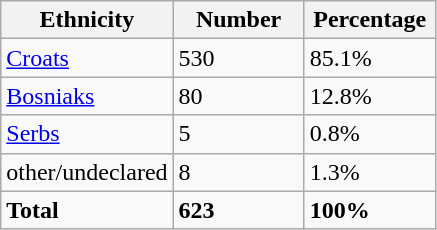<table class="wikitable">
<tr>
<th width="100px">Ethnicity</th>
<th width="80px">Number</th>
<th width="80px">Percentage</th>
</tr>
<tr>
<td><a href='#'>Croats</a></td>
<td>530</td>
<td>85.1%</td>
</tr>
<tr>
<td><a href='#'>Bosniaks</a></td>
<td>80</td>
<td>12.8%</td>
</tr>
<tr>
<td><a href='#'>Serbs</a></td>
<td>5</td>
<td>0.8%</td>
</tr>
<tr>
<td>other/undeclared</td>
<td>8</td>
<td>1.3%</td>
</tr>
<tr>
<td><strong>Total</strong></td>
<td><strong>623</strong></td>
<td><strong>100%</strong></td>
</tr>
</table>
